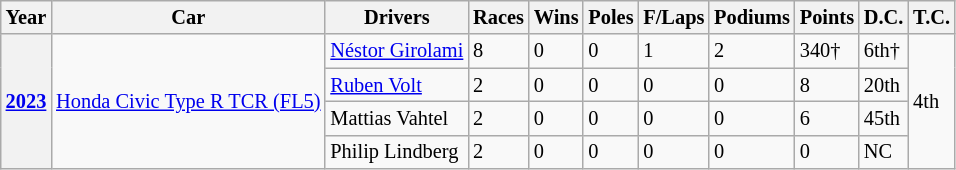<table class="wikitable" style="font-size:85%">
<tr>
<th>Year</th>
<th>Car</th>
<th>Drivers</th>
<th>Races</th>
<th>Wins</th>
<th>Poles</th>
<th>F/Laps</th>
<th>Podiums</th>
<th>Points</th>
<th>D.C.</th>
<th>T.C.</th>
</tr>
<tr>
<th rowspan="4"><a href='#'>2023</a></th>
<td rowspan="4"><a href='#'>Honda Civic Type R TCR (FL5)</a></td>
<td> <a href='#'>Néstor Girolami</a></td>
<td>8</td>
<td>0</td>
<td>0</td>
<td>1</td>
<td>2</td>
<td>340†</td>
<td>6th†</td>
<td rowspan="4">4th</td>
</tr>
<tr>
<td> <a href='#'>Ruben Volt</a></td>
<td>2</td>
<td>0</td>
<td>0</td>
<td>0</td>
<td>0</td>
<td>8</td>
<td>20th</td>
</tr>
<tr>
<td> Mattias Vahtel</td>
<td>2</td>
<td>0</td>
<td>0</td>
<td>0</td>
<td>0</td>
<td>6</td>
<td>45th</td>
</tr>
<tr>
<td> Philip Lindberg</td>
<td>2</td>
<td>0</td>
<td>0</td>
<td>0</td>
<td>0</td>
<td>0</td>
<td>NC</td>
</tr>
</table>
